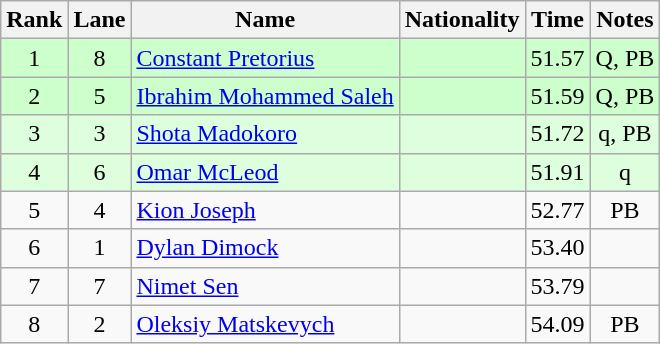<table class="wikitable sortable" style="text-align:center">
<tr>
<th>Rank</th>
<th>Lane</th>
<th>Name</th>
<th>Nationality</th>
<th>Time</th>
<th>Notes</th>
</tr>
<tr bgcolor=ccffcc>
<td align=center>1</td>
<td align=center>8</td>
<td align=left><a href='#'>Constant Pretorius</a></td>
<td align=left></td>
<td>51.57</td>
<td>Q, PB</td>
</tr>
<tr bgcolor=ccffcc>
<td align=center>2</td>
<td align=center>5</td>
<td align=left><a href='#'>Ibrahim Mohammed Saleh</a></td>
<td align=left></td>
<td>51.59</td>
<td>Q, PB</td>
</tr>
<tr bgcolor=ddffdd>
<td align=center>3</td>
<td align=center>3</td>
<td align=left><a href='#'>Shota Madokoro</a></td>
<td align=left></td>
<td>51.72</td>
<td>q, PB</td>
</tr>
<tr bgcolor=ddffdd>
<td align=center>4</td>
<td align=center>6</td>
<td align=left><a href='#'>Omar McLeod</a></td>
<td align=left></td>
<td>51.91</td>
<td>q</td>
</tr>
<tr>
<td align=center>5</td>
<td align=center>4</td>
<td align=left><a href='#'>Kion Joseph</a></td>
<td align=left></td>
<td>52.77</td>
<td>PB</td>
</tr>
<tr>
<td align=center>6</td>
<td align=center>1</td>
<td align=left><a href='#'>Dylan Dimock</a></td>
<td align=left></td>
<td>53.40</td>
<td></td>
</tr>
<tr>
<td align=center>7</td>
<td align=center>7</td>
<td align=left><a href='#'>Nimet Sen</a></td>
<td align=left></td>
<td>53.79</td>
<td></td>
</tr>
<tr>
<td align=center>8</td>
<td align=center>2</td>
<td align=left><a href='#'>Oleksiy Matskevych</a></td>
<td align=left></td>
<td>54.09</td>
<td>PB</td>
</tr>
</table>
